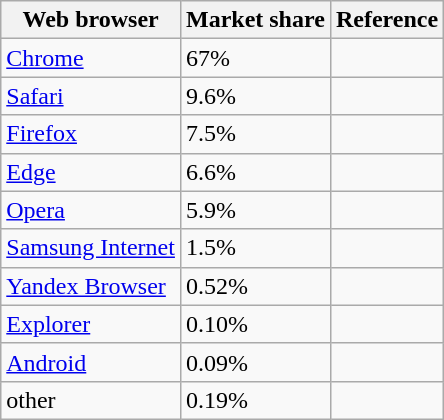<table class="wikitable sortable">
<tr>
<th>Web browser</th>
<th>Market share</th>
<th>Reference</th>
</tr>
<tr>
<td><a href='#'>Chrome</a></td>
<td>67%</td>
<td></td>
</tr>
<tr>
<td><a href='#'>Safari</a></td>
<td>9.6%</td>
<td></td>
</tr>
<tr>
<td><a href='#'>Firefox</a></td>
<td>7.5%</td>
<td></td>
</tr>
<tr>
<td><a href='#'>Edge</a></td>
<td>6.6%</td>
<td></td>
</tr>
<tr>
<td><a href='#'>Opera</a></td>
<td>5.9%</td>
<td></td>
</tr>
<tr>
<td><a href='#'>Samsung Internet</a></td>
<td>1.5%</td>
<td></td>
</tr>
<tr>
<td><a href='#'>Yandex Browser</a></td>
<td>0.52%</td>
<td></td>
</tr>
<tr>
<td><a href='#'>Explorer</a></td>
<td>0.10%</td>
<td></td>
</tr>
<tr>
<td><a href='#'>Android</a></td>
<td>0.09%</td>
<td></td>
</tr>
<tr>
<td>other</td>
<td>0.19%</td>
<td></td>
</tr>
</table>
